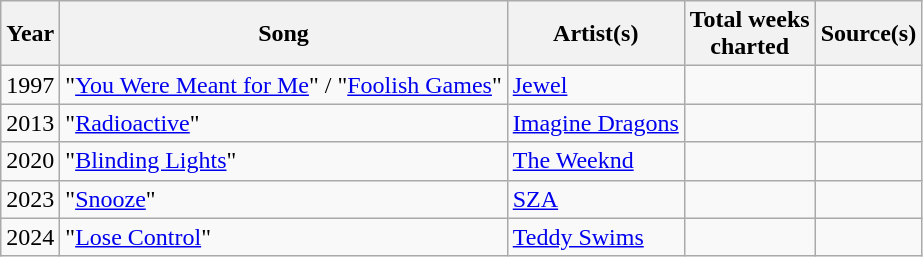<table class="wikitable">
<tr>
<th>Year</th>
<th>Song</th>
<th>Artist(s)</th>
<th>Total weeks<br>charted</th>
<th>Source(s)</th>
</tr>
<tr>
<td>1997</td>
<td>"<a href='#'>You Were Meant for Me</a>" / "<a href='#'>Foolish Games</a>"</td>
<td><a href='#'>Jewel</a></td>
<td></td>
<td style="text-align:center;"></td>
</tr>
<tr>
<td>2013</td>
<td>"<a href='#'>Radioactive</a>"</td>
<td><a href='#'>Imagine Dragons</a></td>
<td></td>
<td style="text-align:center;"></td>
</tr>
<tr>
<td>2020</td>
<td>"<a href='#'>Blinding Lights</a>"</td>
<td><a href='#'>The Weeknd</a></td>
<td></td>
<td style="text-align:center;"></td>
</tr>
<tr>
<td>2023</td>
<td>"<a href='#'>Snooze</a>"</td>
<td><a href='#'>SZA</a></td>
<td></td>
<td style="text-align:center;"></td>
</tr>
<tr>
<td>2024</td>
<td>"<a href='#'>Lose Control</a>"</td>
<td><a href='#'>Teddy Swims</a></td>
<td></td>
<td></td>
</tr>
</table>
